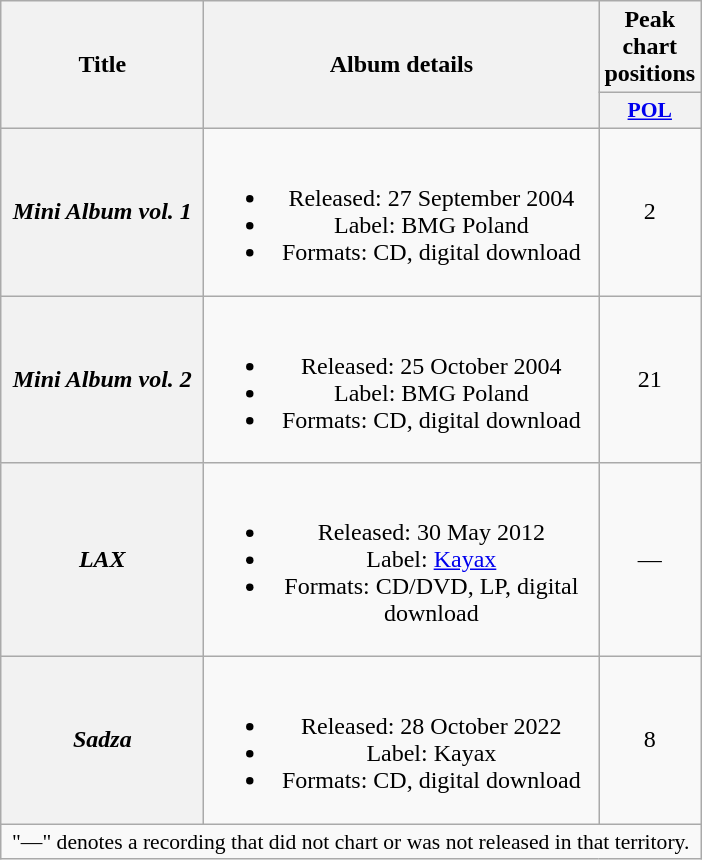<table class="wikitable plainrowheaders" style="text-align:center;" border="1">
<tr>
<th rowspan="2" scope="col" style="width:8em;">Title</th>
<th rowspan="2" scope="col" style="width:16em;">Album details</th>
<th>Peak chart positions</th>
</tr>
<tr>
<th scope="col" style="width:3em;font-size:90%;"><a href='#'>POL</a></th>
</tr>
<tr>
<th scope="row"><em>Mini Album vol. 1</em></th>
<td><br><ul><li>Released: 27 September 2004</li><li>Label: BMG Poland</li><li>Formats: CD, digital download</li></ul></td>
<td>2<br></td>
</tr>
<tr>
<th scope="row"><em>Mini Album vol. 2</em></th>
<td><br><ul><li>Released: 25 October 2004</li><li>Label: BMG Poland</li><li>Formats: CD, digital download</li></ul></td>
<td>21<br></td>
</tr>
<tr>
<th scope="row"><em>LAX</em></th>
<td><br><ul><li>Released: 30 May 2012</li><li>Label: <a href='#'>Kayax</a></li><li>Formats: CD/DVD, LP, digital download</li></ul></td>
<td>—</td>
</tr>
<tr>
<th scope="row"><em>Sadza</em></th>
<td><br><ul><li>Released: 28 October 2022</li><li>Label: Kayax</li><li>Formats: CD, digital download</li></ul></td>
<td>8<br></td>
</tr>
<tr>
<td colspan="3" style="font-size:90%">"—" denotes a recording that did not chart or was not released in that territory.</td>
</tr>
</table>
